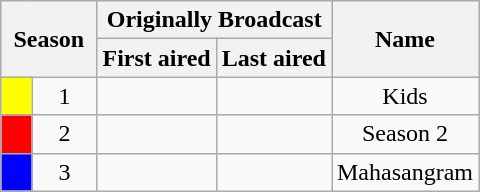<table class="wikitable" style="text-align:center">
<tr>
<th style="padding: 0 8px" colspan="2" rowspan="2">Season</th>
<th colspan="2">Originally Broadcast</th>
<th style="padding: 0 8px" rowspan="2">Name</th>
</tr>
<tr>
<th style="padding: 1 8px">First aired</th>
<th style="padding: 1 8px">Last aired</th>
</tr>
<tr>
<td style="background:Yellow"></td>
<td align="center">1</td>
<td align="center"></td>
<td align="center"></td>
<td align="center">Kids</td>
</tr>
<tr>
<td style="background:Red"></td>
<td align="center">2</td>
<td align="center"></td>
<td align="center"></td>
<td align="center">Season 2</td>
</tr>
<tr>
<td style="background:Blue"></td>
<td align="center">3</td>
<td align="center"></td>
<td align="center"></td>
<td align="center">Mahasangram</td>
</tr>
</table>
